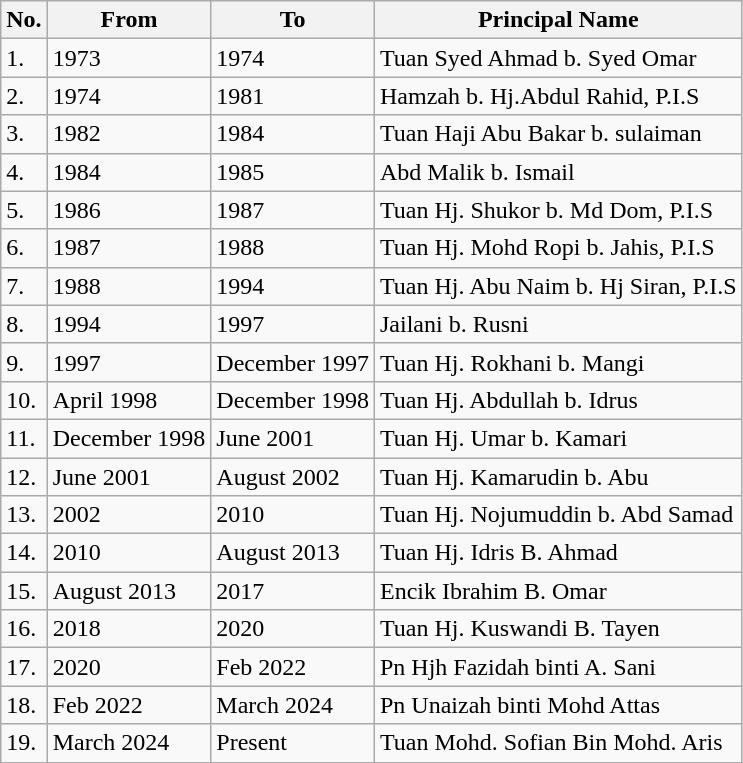<table class="wikitable">
<tr>
<th>No.</th>
<th>From</th>
<th>To</th>
<th>Principal Name</th>
</tr>
<tr>
<td>1.</td>
<td>1973</td>
<td>1974</td>
<td>Tuan Syed Ahmad b. Syed Omar</td>
</tr>
<tr>
<td>2.</td>
<td>1974</td>
<td>1981</td>
<td>Hamzah b. Hj.Abdul Rahid, P.I.S</td>
</tr>
<tr>
<td>3.</td>
<td>1982</td>
<td>1984</td>
<td>Tuan Haji Abu Bakar b. sulaiman</td>
</tr>
<tr>
<td>4.</td>
<td>1984</td>
<td>1985</td>
<td>Abd Malik b. Ismail</td>
</tr>
<tr>
<td>5.</td>
<td>1986</td>
<td>1987</td>
<td>Tuan Hj. Shukor b. Md Dom, P.I.S</td>
</tr>
<tr>
<td>6.</td>
<td>1987</td>
<td>1988</td>
<td>Tuan Hj. Mohd Ropi b. Jahis, P.I.S</td>
</tr>
<tr>
<td>7.</td>
<td>1988</td>
<td>1994</td>
<td>Tuan Hj. Abu Naim b. Hj Siran, P.I.S</td>
</tr>
<tr>
<td>8.</td>
<td>1994</td>
<td>1997</td>
<td>Jailani b. Rusni</td>
</tr>
<tr>
<td>9.</td>
<td>1997</td>
<td>December 1997</td>
<td>Tuan Hj. Rokhani b. Mangi</td>
</tr>
<tr>
<td>10.</td>
<td>April 1998</td>
<td>December 1998</td>
<td>Tuan Hj. Abdullah b. Idrus</td>
</tr>
<tr>
<td>11.</td>
<td>December 1998</td>
<td>June 2001</td>
<td>Tuan Hj. Umar b. Kamari</td>
</tr>
<tr>
<td>12.</td>
<td>June 2001</td>
<td>August 2002</td>
<td>Tuan Hj. Kamarudin b. Abu</td>
</tr>
<tr>
<td>13.</td>
<td>2002</td>
<td>2010</td>
<td>Tuan Hj. Nojumuddin b. Abd Samad</td>
</tr>
<tr>
<td>14.</td>
<td>2010</td>
<td>August 2013</td>
<td>Tuan Hj. Idris B. Ahmad</td>
</tr>
<tr>
<td>15.</td>
<td>August 2013</td>
<td>2017</td>
<td>Encik Ibrahim B. Omar</td>
</tr>
<tr>
<td>16.</td>
<td>2018</td>
<td>2020</td>
<td>Tuan Hj. Kuswandi B. Tayen</td>
</tr>
<tr>
<td>17.</td>
<td>2020</td>
<td>Feb 2022</td>
<td>Pn Hjh Fazidah binti A. Sani</td>
</tr>
<tr>
<td>18.</td>
<td>Feb 2022</td>
<td>March 2024</td>
<td>Pn Unaizah binti Mohd Attas</td>
</tr>
<tr>
<td>19.</td>
<td>March 2024</td>
<td>Present</td>
<td>Tuan Mohd. Sofian Bin Mohd. Aris</td>
</tr>
</table>
